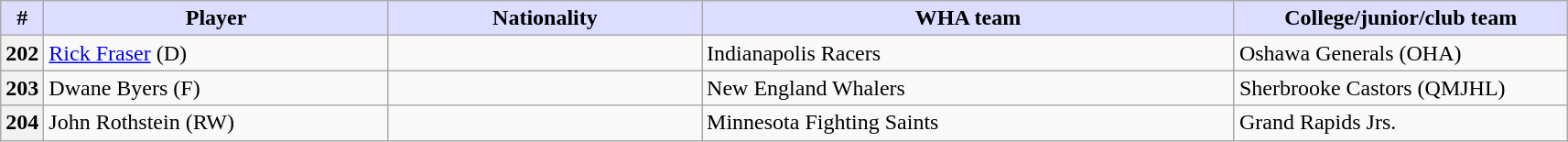<table class="wikitable">
<tr>
<th style="background:#ddf; width:2.75%;">#</th>
<th style="background:#ddf; width:22.0%;">Player</th>
<th style="background:#ddf; width:20.0%;">Nationality</th>
<th style="background:#ddf; width:34.0%;">WHA team</th>
<th style="background:#ddf; width:100.0%;">College/junior/club team</th>
</tr>
<tr>
<th>202</th>
<td><a href='#'>Rick Fraser</a> (D)</td>
<td></td>
<td>Indianapolis Racers</td>
<td>Oshawa Generals (OHA)</td>
</tr>
<tr>
<th>203</th>
<td>Dwane Byers (F)</td>
<td></td>
<td>New England Whalers</td>
<td>Sherbrooke Castors (QMJHL)</td>
</tr>
<tr>
<th>204</th>
<td>John Rothstein (RW)</td>
<td></td>
<td>Minnesota Fighting Saints</td>
<td>Grand Rapids Jrs.</td>
</tr>
</table>
